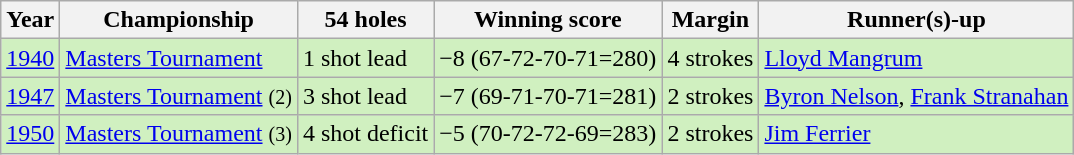<table class="wikitable">
<tr>
<th>Year</th>
<th>Championship</th>
<th>54 holes</th>
<th>Winning score</th>
<th>Margin</th>
<th>Runner(s)-up</th>
</tr>
<tr style="background:#D0F0C0;">
<td><a href='#'>1940</a></td>
<td><a href='#'>Masters Tournament</a></td>
<td>1 shot lead</td>
<td>−8 (67-72-70-71=280)</td>
<td>4 strokes</td>
<td> <a href='#'>Lloyd Mangrum</a></td>
</tr>
<tr style="background:#D0F0C0;">
<td><a href='#'>1947</a></td>
<td><a href='#'>Masters Tournament</a> <small>(2)</small></td>
<td>3 shot lead</td>
<td>−7 (69-71-70-71=281)</td>
<td>2 strokes</td>
<td> <a href='#'>Byron Nelson</a>,  <a href='#'>Frank Stranahan</a></td>
</tr>
<tr style="background:#D0F0C0;">
<td><a href='#'>1950</a></td>
<td><a href='#'>Masters Tournament</a> <small>(3)</small></td>
<td>4 shot deficit</td>
<td>−5 (70-72-72-69=283)</td>
<td>2 strokes</td>
<td> <a href='#'>Jim Ferrier</a></td>
</tr>
</table>
